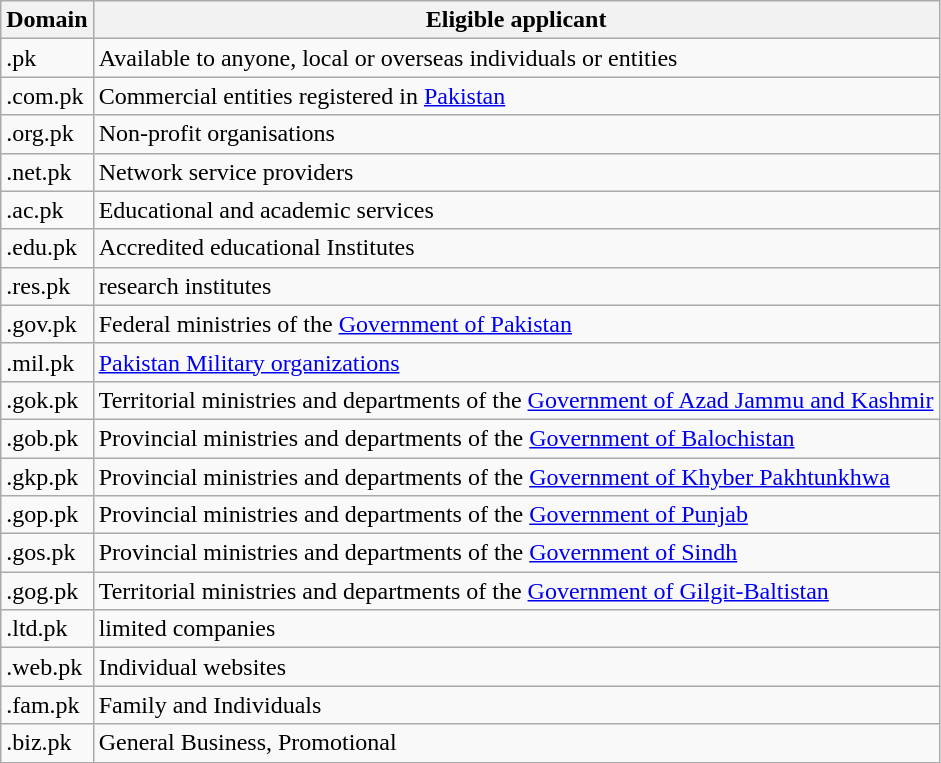<table class="wikitable">
<tr>
<th>Domain</th>
<th>Eligible applicant</th>
</tr>
<tr>
<td>.pk</td>
<td>Available to anyone, local or overseas individuals or entities</td>
</tr>
<tr>
<td>.com.pk</td>
<td>Commercial entities registered in <a href='#'>Pakistan</a></td>
</tr>
<tr>
<td>.org.pk</td>
<td>Non-profit organisations</td>
</tr>
<tr>
<td>.net.pk</td>
<td>Network service providers</td>
</tr>
<tr>
<td>.ac.pk</td>
<td>Educational and academic services</td>
</tr>
<tr>
<td>.edu.pk</td>
<td>Accredited educational Institutes</td>
</tr>
<tr>
<td>.res.pk</td>
<td>research institutes</td>
</tr>
<tr>
<td>.gov.pk</td>
<td>Federal ministries of the <a href='#'>Government of Pakistan</a></td>
</tr>
<tr>
<td>.mil.pk</td>
<td><a href='#'>Pakistan Military organizations</a></td>
</tr>
<tr>
<td>.gok.pk</td>
<td>Territorial ministries and departments of the <a href='#'>Government of Azad Jammu and Kashmir</a></td>
</tr>
<tr>
<td>.gob.pk</td>
<td>Provincial ministries and departments of the <a href='#'>Government of Balochistan</a></td>
</tr>
<tr>
<td>.gkp.pk</td>
<td>Provincial ministries and departments of the <a href='#'>Government of Khyber Pakhtunkhwa</a></td>
</tr>
<tr>
<td>.gop.pk</td>
<td>Provincial ministries and departments of the <a href='#'>Government of Punjab</a></td>
</tr>
<tr>
<td>.gos.pk</td>
<td>Provincial ministries and departments of the <a href='#'>Government of Sindh</a></td>
</tr>
<tr>
<td>.gog.pk</td>
<td>Territorial ministries and departments of the <a href='#'>Government of Gilgit-Baltistan</a></td>
</tr>
<tr>
<td>.ltd.pk</td>
<td>limited companies</td>
</tr>
<tr>
<td>.web.pk</td>
<td>Individual websites</td>
</tr>
<tr>
<td>.fam.pk</td>
<td>Family and Individuals</td>
</tr>
<tr>
<td>.biz.pk</td>
<td>General Business, Promotional</td>
</tr>
</table>
